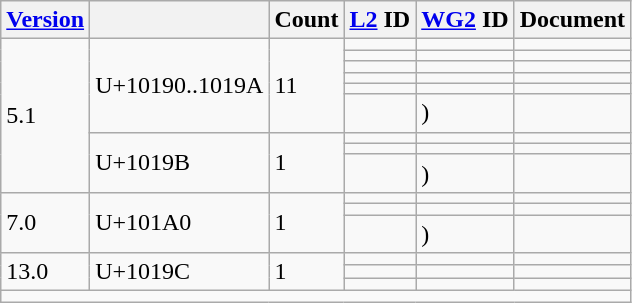<table class="wikitable sticky-header">
<tr>
<th><a href='#'>Version</a></th>
<th></th>
<th>Count</th>
<th><a href='#'>L2</a> ID</th>
<th><a href='#'>WG2</a> ID</th>
<th>Document</th>
</tr>
<tr>
<td rowspan="9">5.1</td>
<td rowspan="6">U+10190..1019A</td>
<td rowspan="6">11</td>
<td></td>
<td></td>
<td></td>
</tr>
<tr>
<td></td>
<td></td>
<td></td>
</tr>
<tr>
<td></td>
<td></td>
<td></td>
</tr>
<tr>
<td></td>
<td></td>
<td></td>
</tr>
<tr>
<td></td>
<td></td>
<td></td>
</tr>
<tr>
<td></td>
<td> )</td>
<td></td>
</tr>
<tr>
<td rowspan="3">U+1019B</td>
<td rowspan="3">1</td>
<td></td>
<td></td>
<td></td>
</tr>
<tr>
<td></td>
<td></td>
<td></td>
</tr>
<tr>
<td></td>
<td> )</td>
<td></td>
</tr>
<tr>
<td rowspan="3">7.0</td>
<td rowspan="3">U+101A0</td>
<td rowspan="3">1</td>
<td></td>
<td></td>
<td></td>
</tr>
<tr>
<td></td>
<td></td>
<td></td>
</tr>
<tr>
<td></td>
<td> )</td>
<td></td>
</tr>
<tr>
<td rowspan="3">13.0</td>
<td rowspan="3">U+1019C</td>
<td rowspan="3">1</td>
<td></td>
<td></td>
<td></td>
</tr>
<tr>
<td></td>
<td></td>
<td></td>
</tr>
<tr>
<td></td>
<td></td>
<td></td>
</tr>
<tr class="sortbottom">
<td colspan="6"></td>
</tr>
</table>
